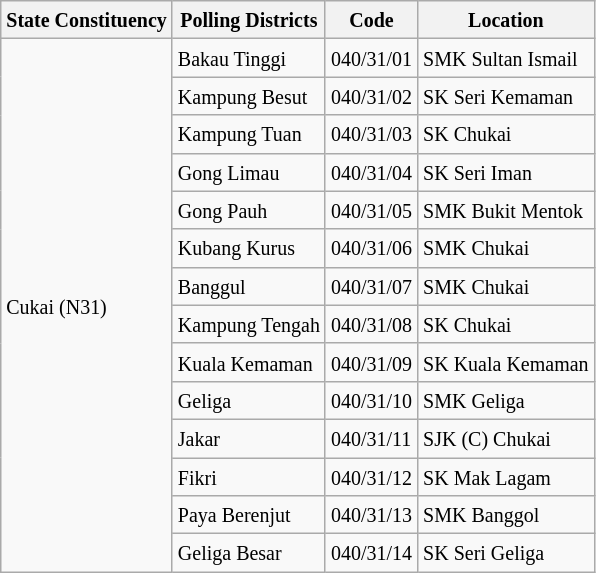<table class="wikitable sortable mw-collapsible">
<tr>
<th><small>State Constituency</small></th>
<th><small>Polling Districts</small></th>
<th><small>Code</small></th>
<th><small>Location</small></th>
</tr>
<tr>
<td rowspan="14"><small>Cukai (N31)</small></td>
<td><small>Bakau Tinggi</small></td>
<td><small>040/31/01</small></td>
<td><small>SMK Sultan Ismail</small></td>
</tr>
<tr>
<td><small>Kampung Besut</small></td>
<td><small>040/31/02</small></td>
<td><small>SK Seri Kemaman</small></td>
</tr>
<tr>
<td><small>Kampung Tuan</small></td>
<td><small>040/31/03</small></td>
<td><small>SK Chukai</small></td>
</tr>
<tr>
<td><small>Gong Limau</small></td>
<td><small>040/31/04</small></td>
<td><small>SK Seri Iman</small></td>
</tr>
<tr>
<td><small>Gong Pauh</small></td>
<td><small>040/31/05</small></td>
<td><small>SMK Bukit Mentok</small></td>
</tr>
<tr>
<td><small>Kubang Kurus</small></td>
<td><small>040/31/06</small></td>
<td><small>SMK Chukai</small></td>
</tr>
<tr>
<td><small>Banggul</small></td>
<td><small>040/31/07</small></td>
<td><small>SMK Chukai</small></td>
</tr>
<tr>
<td><small>Kampung Tengah</small></td>
<td><small>040/31/08</small></td>
<td><small>SK Chukai</small></td>
</tr>
<tr>
<td><small>Kuala Kemaman</small></td>
<td><small>040/31/09</small></td>
<td><small>SK Kuala Kemaman</small></td>
</tr>
<tr>
<td><small>Geliga</small></td>
<td><small>040/31/10</small></td>
<td><small>SMK Geliga</small></td>
</tr>
<tr>
<td><small>Jakar</small></td>
<td><small>040/31/11</small></td>
<td><small>SJK (C) Chukai</small></td>
</tr>
<tr>
<td><small>Fikri</small></td>
<td><small>040/31/12</small></td>
<td><small>SK Mak Lagam</small></td>
</tr>
<tr>
<td><small>Paya Berenjut</small></td>
<td><small>040/31/13</small></td>
<td><small>SMK Banggol</small></td>
</tr>
<tr>
<td><small>Geliga Besar</small></td>
<td><small>040/31/14</small></td>
<td><small>SK Seri Geliga</small></td>
</tr>
</table>
